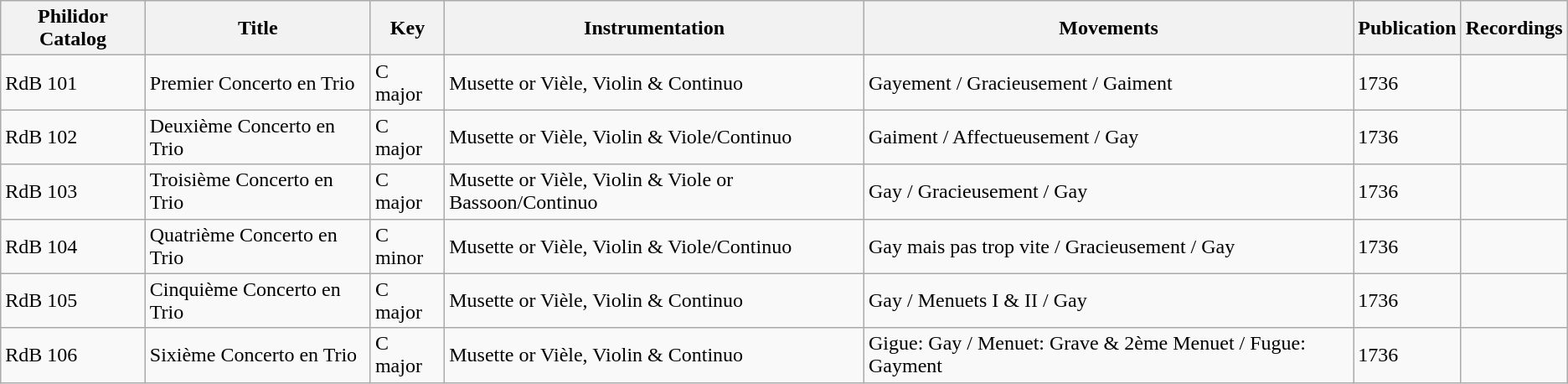<table class="wikitable">
<tr>
<th>Philidor Catalog</th>
<th>Title</th>
<th>Key</th>
<th>Instrumentation</th>
<th>Movements</th>
<th>Publication</th>
<th>Recordings</th>
</tr>
<tr>
<td>RdB 101</td>
<td>Premier Concerto en Trio</td>
<td>C major</td>
<td>Musette or Vièle, Violin & Continuo</td>
<td>Gayement / Gracieusement / Gaiment</td>
<td>1736</td>
<td></td>
</tr>
<tr>
<td>RdB 102</td>
<td>Deuxième Concerto en Trio</td>
<td>C major</td>
<td>Musette or Vièle, Violin & Viole/Continuo</td>
<td>Gaiment / Affectueusement / Gay</td>
<td>1736</td>
<td></td>
</tr>
<tr>
<td>RdB 103</td>
<td>Troisième Concerto en Trio</td>
<td>C major</td>
<td>Musette or Vièle, Violin & Viole or Bassoon/Continuo</td>
<td>Gay / Gracieusement / Gay</td>
<td>1736</td>
<td></td>
</tr>
<tr>
<td>RdB 104</td>
<td>Quatrième Concerto en Trio</td>
<td>C minor</td>
<td>Musette or Vièle, Violin & Viole/Continuo</td>
<td>Gay mais pas trop vite / Gracieusement / Gay</td>
<td>1736</td>
<td></td>
</tr>
<tr>
<td>RdB 105</td>
<td>Cinquième Concerto en Trio</td>
<td>C major</td>
<td>Musette or Vièle, Violin & Continuo</td>
<td>Gay / Menuets I & II / Gay</td>
<td>1736</td>
<td></td>
</tr>
<tr>
<td>RdB 106</td>
<td>Sixième Concerto en Trio</td>
<td>C major</td>
<td>Musette or Vièle, Violin & Continuo</td>
<td>Gigue: Gay / Menuet: Grave & 2ème Menuet / Fugue: Gayment</td>
<td>1736</td>
<td></td>
</tr>
</table>
